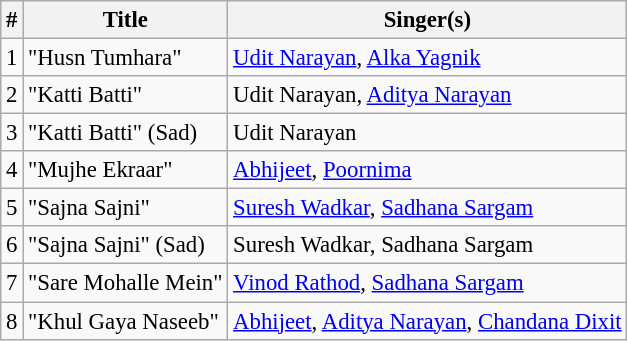<table class="wikitable sortable" style="font-size:95%;">
<tr>
<th>#</th>
<th>Title</th>
<th>Singer(s)</th>
</tr>
<tr>
<td>1</td>
<td>"Husn Tumhara"</td>
<td><a href='#'>Udit Narayan</a>, <a href='#'>Alka Yagnik</a></td>
</tr>
<tr>
<td>2</td>
<td>"Katti Batti"</td>
<td>Udit Narayan, <a href='#'>Aditya Narayan</a></td>
</tr>
<tr>
<td>3</td>
<td>"Katti Batti" (Sad)</td>
<td>Udit Narayan</td>
</tr>
<tr>
<td>4</td>
<td>"Mujhe Ekraar"</td>
<td><a href='#'>Abhijeet</a>, <a href='#'>Poornima</a></td>
</tr>
<tr>
<td>5</td>
<td>"Sajna Sajni"</td>
<td><a href='#'>Suresh Wadkar</a>, <a href='#'>Sadhana Sargam</a></td>
</tr>
<tr>
<td>6</td>
<td>"Sajna Sajni" (Sad)</td>
<td>Suresh Wadkar, Sadhana Sargam</td>
</tr>
<tr>
<td>7</td>
<td>"Sare Mohalle Mein"</td>
<td><a href='#'>Vinod Rathod</a>, <a href='#'>Sadhana Sargam</a></td>
</tr>
<tr>
<td>8</td>
<td>"Khul Gaya Naseeb"</td>
<td><a href='#'>Abhijeet</a>, <a href='#'>Aditya Narayan</a>, <a href='#'>Chandana Dixit</a></td>
</tr>
</table>
